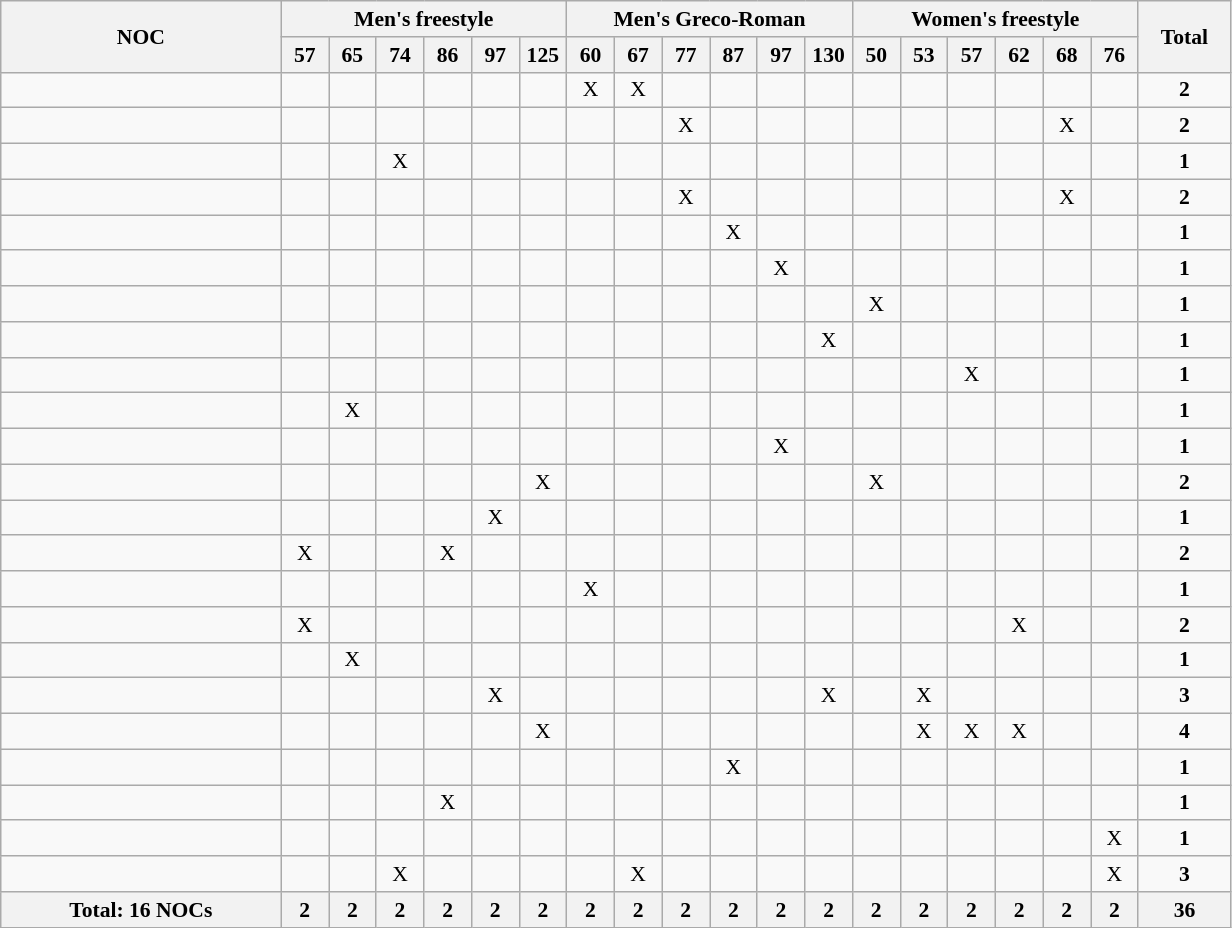<table class="wikitable" style="text-align:center; font-size:90%">
<tr>
<th rowspan="2" width=180 style="text-align:center;">NOC</th>
<th colspan="6">Men's freestyle</th>
<th colspan="6">Men's Greco-Roman</th>
<th colspan=6>Women's freestyle</th>
<th ! width=55 rowspan="2">Total</th>
</tr>
<tr>
<th width="25">57</th>
<th width="25">65</th>
<th width="25">74</th>
<th width="25">86</th>
<th width="25">97</th>
<th width="25">125</th>
<th width="25">60</th>
<th width="25">67</th>
<th width="25">77</th>
<th width="25">87</th>
<th width="25">97</th>
<th width="25">130</th>
<th width="25">50</th>
<th width="25">53</th>
<th width="25">57</th>
<th width="25">62</th>
<th width="25">68</th>
<th width="25">76</th>
</tr>
<tr>
<td align=left></td>
<td></td>
<td></td>
<td></td>
<td></td>
<td></td>
<td></td>
<td>X</td>
<td>X</td>
<td></td>
<td></td>
<td></td>
<td></td>
<td></td>
<td></td>
<td></td>
<td></td>
<td></td>
<td></td>
<td><strong>2</strong></td>
</tr>
<tr>
<td align=left></td>
<td></td>
<td></td>
<td></td>
<td></td>
<td></td>
<td></td>
<td></td>
<td></td>
<td>X</td>
<td></td>
<td></td>
<td></td>
<td></td>
<td></td>
<td></td>
<td></td>
<td>X</td>
<td></td>
<td><strong>2</strong></td>
</tr>
<tr>
<td align=left></td>
<td></td>
<td></td>
<td>X</td>
<td></td>
<td></td>
<td></td>
<td></td>
<td></td>
<td></td>
<td></td>
<td></td>
<td></td>
<td></td>
<td></td>
<td></td>
<td></td>
<td></td>
<td></td>
<td><strong>1</strong></td>
</tr>
<tr>
<td align=left></td>
<td></td>
<td></td>
<td></td>
<td></td>
<td></td>
<td></td>
<td></td>
<td></td>
<td>X</td>
<td></td>
<td></td>
<td></td>
<td></td>
<td></td>
<td></td>
<td></td>
<td>X</td>
<td></td>
<td><strong>2</strong></td>
</tr>
<tr>
<td align=left></td>
<td></td>
<td></td>
<td></td>
<td></td>
<td></td>
<td></td>
<td></td>
<td></td>
<td></td>
<td>X</td>
<td></td>
<td></td>
<td></td>
<td></td>
<td></td>
<td></td>
<td></td>
<td></td>
<td><strong>1</strong></td>
</tr>
<tr>
<td align=left></td>
<td></td>
<td></td>
<td></td>
<td></td>
<td></td>
<td></td>
<td></td>
<td></td>
<td></td>
<td></td>
<td>X</td>
<td></td>
<td></td>
<td></td>
<td></td>
<td></td>
<td></td>
<td></td>
<td><strong>1</strong></td>
</tr>
<tr>
<td align=left></td>
<td></td>
<td></td>
<td></td>
<td></td>
<td></td>
<td></td>
<td></td>
<td></td>
<td></td>
<td></td>
<td></td>
<td></td>
<td>X</td>
<td></td>
<td></td>
<td></td>
<td></td>
<td></td>
<td><strong>1</strong></td>
</tr>
<tr>
<td align=left></td>
<td></td>
<td></td>
<td></td>
<td></td>
<td></td>
<td></td>
<td></td>
<td></td>
<td></td>
<td></td>
<td></td>
<td>X</td>
<td></td>
<td></td>
<td></td>
<td></td>
<td></td>
<td></td>
<td><strong>1</strong></td>
</tr>
<tr>
<td align=left></td>
<td></td>
<td></td>
<td></td>
<td></td>
<td></td>
<td></td>
<td></td>
<td></td>
<td></td>
<td></td>
<td></td>
<td></td>
<td></td>
<td></td>
<td>X</td>
<td></td>
<td></td>
<td></td>
<td><strong>1</strong></td>
</tr>
<tr>
<td align=left></td>
<td></td>
<td>X</td>
<td></td>
<td></td>
<td></td>
<td></td>
<td></td>
<td></td>
<td></td>
<td></td>
<td></td>
<td></td>
<td></td>
<td></td>
<td></td>
<td></td>
<td></td>
<td></td>
<td><strong>1</strong></td>
</tr>
<tr>
<td align=left></td>
<td></td>
<td></td>
<td></td>
<td></td>
<td></td>
<td></td>
<td></td>
<td></td>
<td></td>
<td></td>
<td>X</td>
<td></td>
<td></td>
<td></td>
<td></td>
<td></td>
<td></td>
<td></td>
<td><strong>1</strong></td>
</tr>
<tr>
<td align=left></td>
<td></td>
<td></td>
<td></td>
<td></td>
<td></td>
<td>X</td>
<td></td>
<td></td>
<td></td>
<td></td>
<td></td>
<td></td>
<td>X</td>
<td></td>
<td></td>
<td></td>
<td></td>
<td></td>
<td><strong>2</strong></td>
</tr>
<tr>
<td align=left></td>
<td></td>
<td></td>
<td></td>
<td></td>
<td>X</td>
<td></td>
<td></td>
<td></td>
<td></td>
<td></td>
<td></td>
<td></td>
<td></td>
<td></td>
<td></td>
<td></td>
<td></td>
<td></td>
<td><strong>1</strong></td>
</tr>
<tr>
<td align=left></td>
<td>X</td>
<td></td>
<td></td>
<td>X</td>
<td></td>
<td></td>
<td></td>
<td></td>
<td></td>
<td></td>
<td></td>
<td></td>
<td></td>
<td></td>
<td></td>
<td></td>
<td></td>
<td></td>
<td><strong>2</strong></td>
</tr>
<tr>
<td align=left></td>
<td></td>
<td></td>
<td></td>
<td></td>
<td></td>
<td></td>
<td>X</td>
<td></td>
<td></td>
<td></td>
<td></td>
<td></td>
<td></td>
<td></td>
<td></td>
<td></td>
<td></td>
<td></td>
<td><strong>1</strong></td>
</tr>
<tr>
<td align=left></td>
<td>X</td>
<td></td>
<td></td>
<td></td>
<td></td>
<td></td>
<td></td>
<td></td>
<td></td>
<td></td>
<td></td>
<td></td>
<td></td>
<td></td>
<td></td>
<td>X</td>
<td></td>
<td></td>
<td><strong>2</strong></td>
</tr>
<tr>
<td align=left></td>
<td></td>
<td>X</td>
<td></td>
<td></td>
<td></td>
<td></td>
<td></td>
<td></td>
<td></td>
<td></td>
<td></td>
<td></td>
<td></td>
<td></td>
<td></td>
<td></td>
<td></td>
<td></td>
<td><strong>1</strong></td>
</tr>
<tr>
<td align=left></td>
<td></td>
<td></td>
<td></td>
<td></td>
<td>X</td>
<td></td>
<td></td>
<td></td>
<td></td>
<td></td>
<td></td>
<td>X</td>
<td></td>
<td>X</td>
<td></td>
<td></td>
<td></td>
<td></td>
<td><strong>3</strong></td>
</tr>
<tr>
<td align=left></td>
<td></td>
<td></td>
<td></td>
<td></td>
<td></td>
<td>X</td>
<td></td>
<td></td>
<td></td>
<td></td>
<td></td>
<td></td>
<td></td>
<td>X</td>
<td>X</td>
<td>X</td>
<td></td>
<td></td>
<td><strong>4</strong></td>
</tr>
<tr>
<td align=left></td>
<td></td>
<td></td>
<td></td>
<td></td>
<td></td>
<td></td>
<td></td>
<td></td>
<td></td>
<td>X</td>
<td></td>
<td></td>
<td></td>
<td></td>
<td></td>
<td></td>
<td></td>
<td></td>
<td><strong>1</strong></td>
</tr>
<tr>
<td align=left></td>
<td></td>
<td></td>
<td></td>
<td>X</td>
<td></td>
<td></td>
<td></td>
<td></td>
<td></td>
<td></td>
<td></td>
<td></td>
<td></td>
<td></td>
<td></td>
<td></td>
<td></td>
<td></td>
<td><strong>1</strong></td>
</tr>
<tr>
<td align=left></td>
<td></td>
<td></td>
<td></td>
<td></td>
<td></td>
<td></td>
<td></td>
<td></td>
<td></td>
<td></td>
<td></td>
<td></td>
<td></td>
<td></td>
<td></td>
<td></td>
<td></td>
<td>X</td>
<td><strong>1</strong></td>
</tr>
<tr>
<td align=left></td>
<td></td>
<td></td>
<td>X</td>
<td></td>
<td></td>
<td></td>
<td></td>
<td>X</td>
<td></td>
<td></td>
<td></td>
<td></td>
<td></td>
<td></td>
<td></td>
<td></td>
<td></td>
<td>X</td>
<td><strong>3</strong></td>
</tr>
<tr>
<th>Total: 16 NOCs</th>
<th>2</th>
<th>2</th>
<th>2</th>
<th>2</th>
<th>2</th>
<th>2</th>
<th>2</th>
<th>2</th>
<th>2</th>
<th>2</th>
<th>2</th>
<th>2</th>
<th>2</th>
<th>2</th>
<th>2</th>
<th>2</th>
<th>2</th>
<th>2</th>
<th>36</th>
</tr>
</table>
